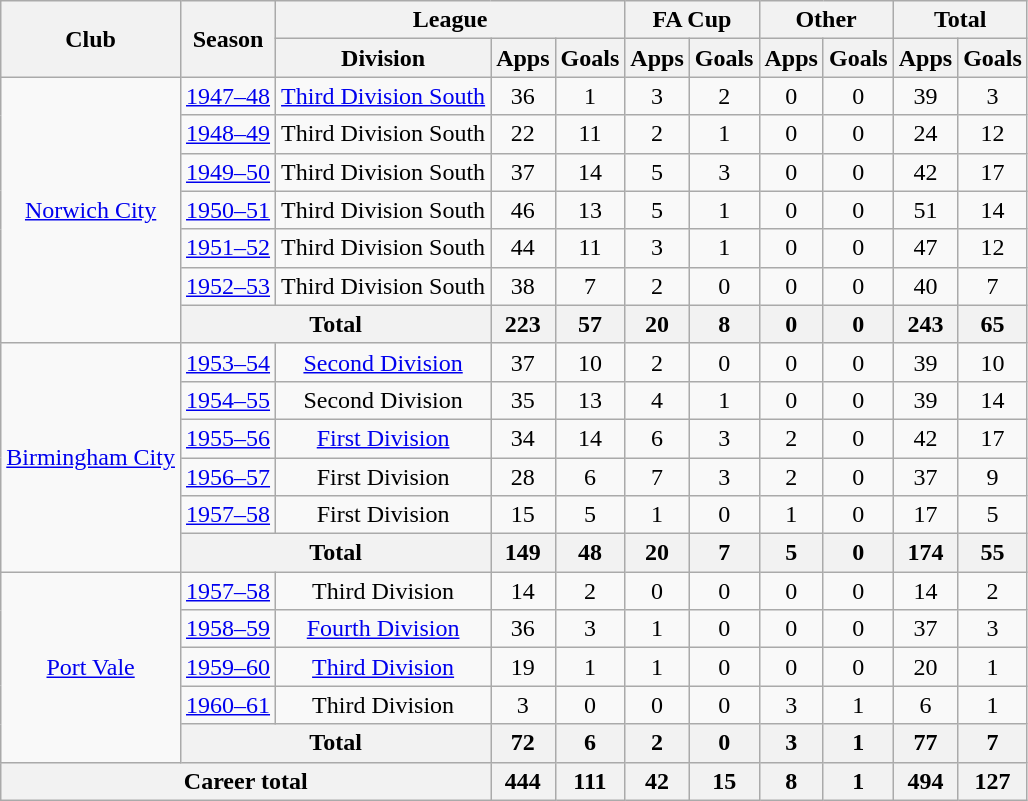<table class=wikitable style=text-align:center>
<tr>
<th rowspan="2">Club</th>
<th rowspan="2">Season</th>
<th colspan="3">League</th>
<th colspan="2">FA Cup</th>
<th colspan="2">Other</th>
<th colspan="2">Total</th>
</tr>
<tr>
<th>Division</th>
<th>Apps</th>
<th>Goals</th>
<th>Apps</th>
<th>Goals</th>
<th>Apps</th>
<th>Goals</th>
<th>Apps</th>
<th>Goals</th>
</tr>
<tr>
<td rowspan="7"><a href='#'>Norwich City</a></td>
<td><a href='#'>1947–48</a></td>
<td><a href='#'>Third Division South</a></td>
<td>36</td>
<td>1</td>
<td>3</td>
<td>2</td>
<td>0</td>
<td>0</td>
<td>39</td>
<td>3</td>
</tr>
<tr>
<td><a href='#'>1948–49</a></td>
<td>Third Division South</td>
<td>22</td>
<td>11</td>
<td>2</td>
<td>1</td>
<td>0</td>
<td>0</td>
<td>24</td>
<td>12</td>
</tr>
<tr>
<td><a href='#'>1949–50</a></td>
<td>Third Division South</td>
<td>37</td>
<td>14</td>
<td>5</td>
<td>3</td>
<td>0</td>
<td>0</td>
<td>42</td>
<td>17</td>
</tr>
<tr>
<td><a href='#'>1950–51</a></td>
<td>Third Division South</td>
<td>46</td>
<td>13</td>
<td>5</td>
<td>1</td>
<td>0</td>
<td>0</td>
<td>51</td>
<td>14</td>
</tr>
<tr>
<td><a href='#'>1951–52</a></td>
<td>Third Division South</td>
<td>44</td>
<td>11</td>
<td>3</td>
<td>1</td>
<td>0</td>
<td>0</td>
<td>47</td>
<td>12</td>
</tr>
<tr>
<td><a href='#'>1952–53</a></td>
<td>Third Division South</td>
<td>38</td>
<td>7</td>
<td>2</td>
<td>0</td>
<td>0</td>
<td>0</td>
<td>40</td>
<td>7</td>
</tr>
<tr>
<th colspan="2">Total</th>
<th>223</th>
<th>57</th>
<th>20</th>
<th>8</th>
<th>0</th>
<th>0</th>
<th>243</th>
<th>65</th>
</tr>
<tr>
<td rowspan="6"><a href='#'>Birmingham City</a></td>
<td><a href='#'>1953–54</a></td>
<td><a href='#'>Second Division</a></td>
<td>37</td>
<td>10</td>
<td>2</td>
<td>0</td>
<td>0</td>
<td>0</td>
<td>39</td>
<td>10</td>
</tr>
<tr>
<td><a href='#'>1954–55</a></td>
<td>Second Division</td>
<td>35</td>
<td>13</td>
<td>4</td>
<td>1</td>
<td>0</td>
<td>0</td>
<td>39</td>
<td>14</td>
</tr>
<tr>
<td><a href='#'>1955–56</a></td>
<td><a href='#'>First Division</a></td>
<td>34</td>
<td>14</td>
<td>6</td>
<td>3</td>
<td>2</td>
<td>0</td>
<td>42</td>
<td>17</td>
</tr>
<tr>
<td><a href='#'>1956–57</a></td>
<td>First Division</td>
<td>28</td>
<td>6</td>
<td>7</td>
<td>3</td>
<td>2</td>
<td>0</td>
<td>37</td>
<td>9</td>
</tr>
<tr>
<td><a href='#'>1957–58</a></td>
<td>First Division</td>
<td>15</td>
<td>5</td>
<td>1</td>
<td>0</td>
<td>1</td>
<td>0</td>
<td>17</td>
<td>5</td>
</tr>
<tr>
<th colspan="2">Total</th>
<th>149</th>
<th>48</th>
<th>20</th>
<th>7</th>
<th>5</th>
<th>0</th>
<th>174</th>
<th>55</th>
</tr>
<tr>
<td rowspan="5"><a href='#'>Port Vale</a></td>
<td><a href='#'>1957–58</a></td>
<td>Third Division</td>
<td>14</td>
<td>2</td>
<td>0</td>
<td>0</td>
<td>0</td>
<td>0</td>
<td>14</td>
<td>2</td>
</tr>
<tr>
<td><a href='#'>1958–59</a></td>
<td><a href='#'>Fourth Division</a></td>
<td>36</td>
<td>3</td>
<td>1</td>
<td>0</td>
<td>0</td>
<td>0</td>
<td>37</td>
<td>3</td>
</tr>
<tr>
<td><a href='#'>1959–60</a></td>
<td><a href='#'>Third Division</a></td>
<td>19</td>
<td>1</td>
<td>1</td>
<td>0</td>
<td>0</td>
<td>0</td>
<td>20</td>
<td>1</td>
</tr>
<tr>
<td><a href='#'>1960–61</a></td>
<td>Third Division</td>
<td>3</td>
<td>0</td>
<td>0</td>
<td>0</td>
<td>3</td>
<td>1</td>
<td>6</td>
<td>1</td>
</tr>
<tr>
<th colspan="2">Total</th>
<th>72</th>
<th>6</th>
<th>2</th>
<th>0</th>
<th>3</th>
<th>1</th>
<th>77</th>
<th>7</th>
</tr>
<tr>
<th colspan="3">Career total</th>
<th>444</th>
<th>111</th>
<th>42</th>
<th>15</th>
<th>8</th>
<th>1</th>
<th>494</th>
<th>127</th>
</tr>
</table>
